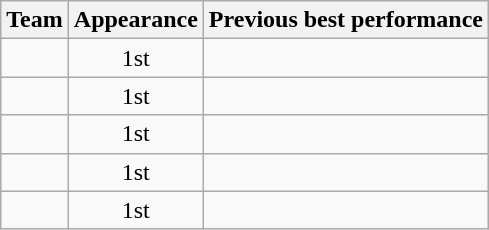<table class="wikitable sortable">
<tr>
<th>Team</th>
<th data-sort-type="number">Appearance</th>
<th>Previous best performance</th>
</tr>
<tr>
<td></td>
<td style="text-align:center">1st</td>
<td></td>
</tr>
<tr>
<td></td>
<td style="text-align:center">1st</td>
<td></td>
</tr>
<tr>
<td></td>
<td style="text-align:center">1st</td>
<td></td>
</tr>
<tr>
<td></td>
<td style="text-align:center">1st</td>
<td></td>
</tr>
<tr>
<td></td>
<td style="text-align:center">1st</td>
<td></td>
</tr>
</table>
